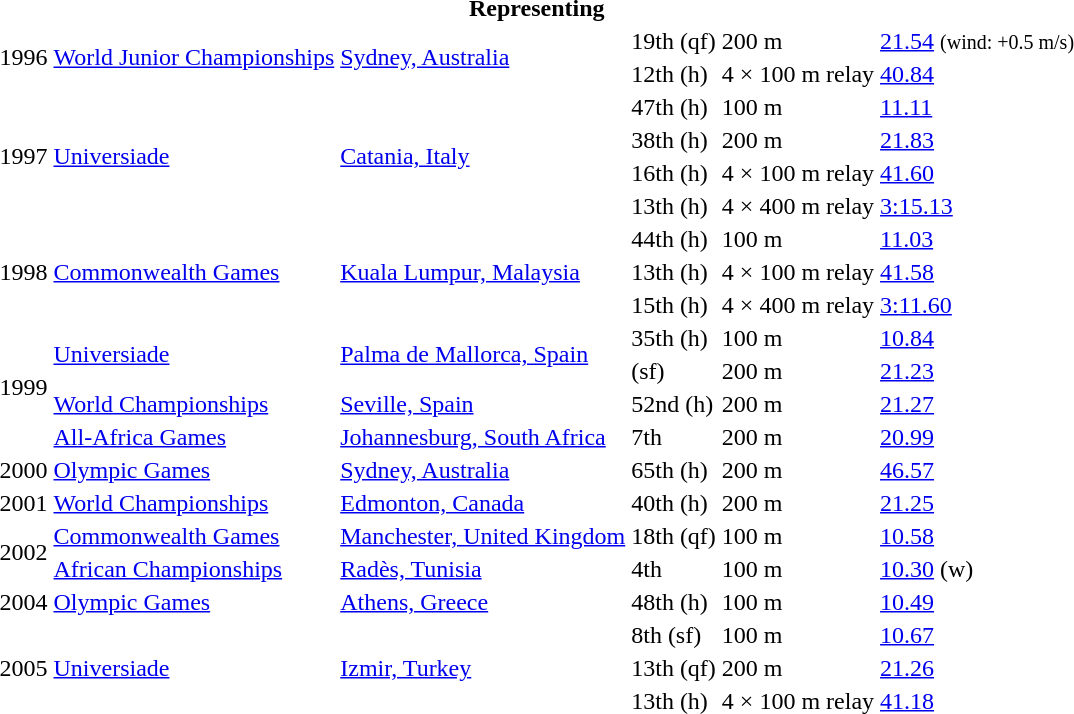<table>
<tr>
<th colspan="6">Representing </th>
</tr>
<tr>
<td rowspan=2>1996</td>
<td rowspan=2><a href='#'>World Junior Championships</a></td>
<td rowspan=2><a href='#'>Sydney, Australia</a></td>
<td>19th (qf)</td>
<td>200 m</td>
<td><a href='#'>21.54</a> <small>(wind: +0.5 m/s)</small></td>
</tr>
<tr>
<td>12th (h)</td>
<td>4 × 100 m relay</td>
<td><a href='#'>40.84</a></td>
</tr>
<tr>
<td rowspan=4>1997</td>
<td rowspan=4><a href='#'>Universiade</a></td>
<td rowspan=4><a href='#'>Catania, Italy</a></td>
<td>47th (h)</td>
<td>100 m</td>
<td><a href='#'>11.11</a></td>
</tr>
<tr>
<td>38th (h)</td>
<td>200 m</td>
<td><a href='#'>21.83</a></td>
</tr>
<tr>
<td>16th (h)</td>
<td>4 × 100 m relay</td>
<td><a href='#'>41.60</a></td>
</tr>
<tr>
<td>13th (h)</td>
<td>4 × 400 m relay</td>
<td><a href='#'>3:15.13</a></td>
</tr>
<tr>
<td rowspan=3>1998</td>
<td rowspan=3><a href='#'>Commonwealth Games</a></td>
<td rowspan=3><a href='#'>Kuala Lumpur, Malaysia</a></td>
<td>44th (h)</td>
<td>100 m</td>
<td><a href='#'>11.03</a></td>
</tr>
<tr>
<td>13th (h)</td>
<td>4 × 100 m relay</td>
<td><a href='#'>41.58</a></td>
</tr>
<tr>
<td>15th (h)</td>
<td>4 × 400 m relay</td>
<td><a href='#'>3:11.60</a></td>
</tr>
<tr>
<td rowspan=4>1999</td>
<td rowspan=2><a href='#'>Universiade</a></td>
<td rowspan=2><a href='#'>Palma de Mallorca, Spain</a></td>
<td>35th (h)</td>
<td>100 m</td>
<td><a href='#'>10.84</a></td>
</tr>
<tr>
<td>(sf)</td>
<td>200 m</td>
<td><a href='#'>21.23</a></td>
</tr>
<tr>
<td><a href='#'>World Championships</a></td>
<td><a href='#'>Seville, Spain</a></td>
<td>52nd (h)</td>
<td>200 m</td>
<td><a href='#'>21.27</a></td>
</tr>
<tr>
<td><a href='#'>All-Africa Games</a></td>
<td><a href='#'>Johannesburg, South Africa</a></td>
<td>7th</td>
<td>200 m</td>
<td><a href='#'>20.99</a></td>
</tr>
<tr>
<td>2000</td>
<td><a href='#'>Olympic Games</a></td>
<td><a href='#'>Sydney, Australia</a></td>
<td>65th (h)</td>
<td>200 m</td>
<td><a href='#'>46.57</a></td>
</tr>
<tr>
<td>2001</td>
<td><a href='#'>World Championships</a></td>
<td><a href='#'>Edmonton, Canada</a></td>
<td>40th (h)</td>
<td>200 m</td>
<td><a href='#'>21.25</a></td>
</tr>
<tr>
<td rowspan=2>2002</td>
<td><a href='#'>Commonwealth Games</a></td>
<td><a href='#'>Manchester, United Kingdom</a></td>
<td>18th (qf)</td>
<td>100 m</td>
<td><a href='#'>10.58</a></td>
</tr>
<tr>
<td><a href='#'>African Championships</a></td>
<td><a href='#'>Radès, Tunisia</a></td>
<td>4th</td>
<td>100 m</td>
<td><a href='#'>10.30</a> (w)</td>
</tr>
<tr>
<td>2004</td>
<td><a href='#'>Olympic Games</a></td>
<td><a href='#'>Athens, Greece</a></td>
<td>48th (h)</td>
<td>100 m</td>
<td><a href='#'>10.49</a></td>
</tr>
<tr>
<td rowspan=3>2005</td>
<td rowspan=3><a href='#'>Universiade</a></td>
<td rowspan=3><a href='#'>Izmir, Turkey</a></td>
<td>8th (sf)</td>
<td>100 m</td>
<td><a href='#'>10.67</a></td>
</tr>
<tr>
<td>13th (qf)</td>
<td>200 m</td>
<td><a href='#'>21.26</a></td>
</tr>
<tr>
<td>13th (h)</td>
<td>4 × 100 m relay</td>
<td><a href='#'>41.18</a></td>
</tr>
</table>
